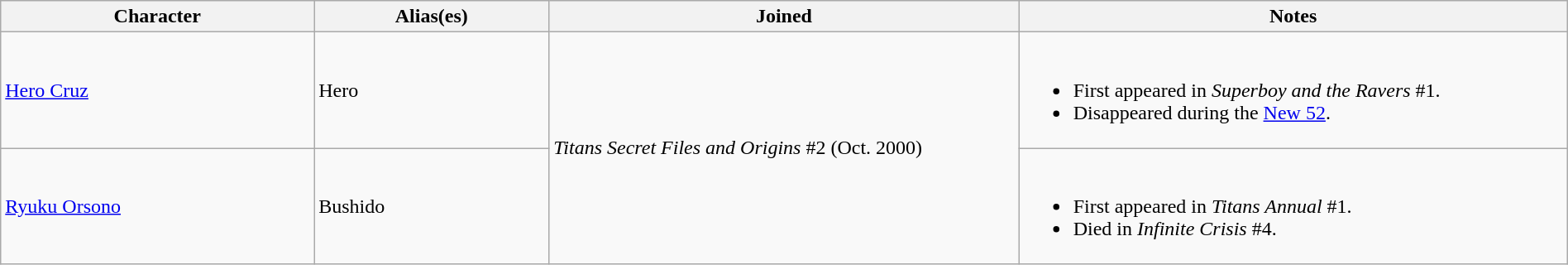<table class="wikitable" width=100%>
<tr>
<th width=20%>Character</th>
<th width=15%>Alias(es)</th>
<th width="30%">Joined</th>
<th width="35%">Notes</th>
</tr>
<tr>
<td valign="center"><a href='#'>Hero Cruz</a></td>
<td valign="center">Hero</td>
<td rowspan="2"><em>Titans Secret Files and Origins</em> #2 (Oct. 2000)</td>
<td><br><ul><li>First appeared in <em>Superboy and the Ravers</em> #1.</li><li>Disappeared during the <a href='#'>New 52</a>.</li></ul></td>
</tr>
<tr>
<td valign="center"><a href='#'>Ryuku Orsono</a></td>
<td valign="center">Bushido</td>
<td valign="center"><br><ul><li>First appeared in <em>Titans Annual</em> #1.</li><li>Died in <em>Infinite Crisis</em> #4.</li></ul></td>
</tr>
</table>
